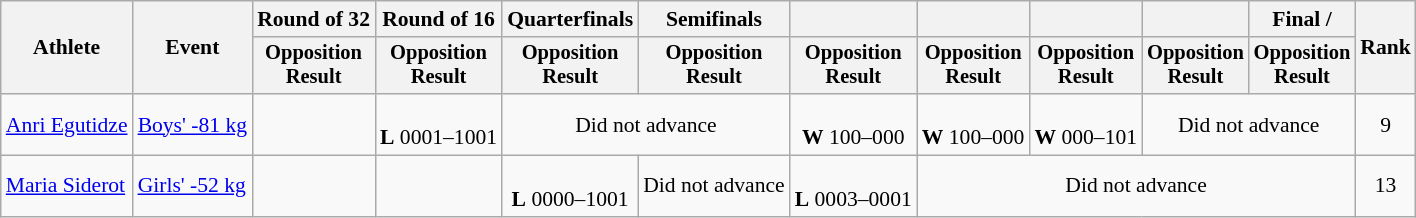<table class=wikitable style="font-size:90%; text-align:center;">
<tr>
<th rowspan=2>Athlete</th>
<th rowspan=2>Event</th>
<th>Round of 32</th>
<th>Round of 16</th>
<th>Quarterfinals</th>
<th>Semifinals</th>
<th></th>
<th></th>
<th></th>
<th></th>
<th>Final / </th>
<th rowspan=2>Rank</th>
</tr>
<tr style="font-size:95%">
<th>Opposition<br>Result</th>
<th>Opposition<br>Result</th>
<th>Opposition<br>Result</th>
<th>Opposition<br>Result</th>
<th>Opposition<br>Result</th>
<th>Opposition<br>Result</th>
<th>Opposition<br>Result</th>
<th>Opposition<br>Result</th>
<th>Opposition<br>Result</th>
</tr>
<tr>
<td align=left><a href='#'>Anri Egutidze</a></td>
<td align=left><a href='#'>Boys' -81 kg</a></td>
<td></td>
<td><br><strong>L</strong> 0001–1001</td>
<td colspan=2>Did not advance</td>
<td><br><strong>W</strong> 100–000</td>
<td><br><strong>W</strong> 100–000</td>
<td><br><strong>W</strong> 000–101</td>
<td colspan=2>Did not advance</td>
<td>9</td>
</tr>
<tr>
<td align=left><a href='#'>Maria Siderot</a></td>
<td align=left><a href='#'>Girls' -52 kg</a></td>
<td></td>
<td></td>
<td><br><strong>L</strong> 0000–1001</td>
<td>Did not advance</td>
<td><br><strong>L</strong> 0003–0001</td>
<td colspan=4>Did not advance</td>
<td>13</td>
</tr>
</table>
